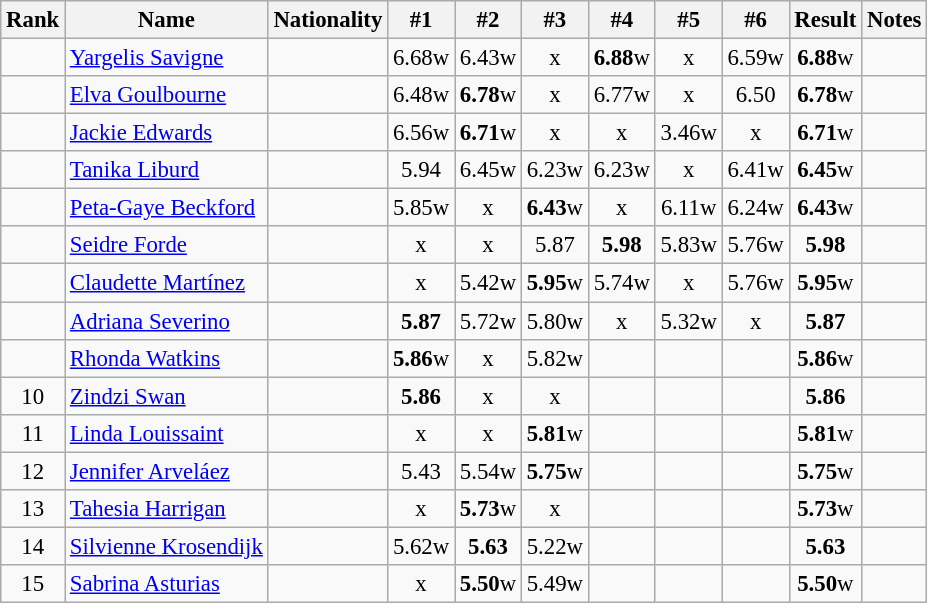<table class="wikitable sortable" style="text-align:center;font-size:95%">
<tr>
<th>Rank</th>
<th>Name</th>
<th>Nationality</th>
<th>#1</th>
<th>#2</th>
<th>#3</th>
<th>#4</th>
<th>#5</th>
<th>#6</th>
<th>Result</th>
<th>Notes</th>
</tr>
<tr>
<td></td>
<td align=left><a href='#'>Yargelis Savigne</a></td>
<td align=left></td>
<td>6.68w</td>
<td>6.43w</td>
<td>x</td>
<td><strong>6.88</strong>w</td>
<td>x</td>
<td>6.59w</td>
<td><strong>6.88</strong>w</td>
<td></td>
</tr>
<tr>
<td></td>
<td align=left><a href='#'>Elva Goulbourne</a></td>
<td align=left></td>
<td>6.48w</td>
<td><strong>6.78</strong>w</td>
<td>x</td>
<td>6.77w</td>
<td>x</td>
<td>6.50</td>
<td><strong>6.78</strong>w</td>
<td></td>
</tr>
<tr>
<td></td>
<td align=left><a href='#'>Jackie Edwards</a></td>
<td align=left></td>
<td>6.56w</td>
<td><strong>6.71</strong>w</td>
<td>x</td>
<td>x</td>
<td>3.46w</td>
<td>x</td>
<td><strong>6.71</strong>w</td>
<td></td>
</tr>
<tr>
<td></td>
<td align=left><a href='#'>Tanika Liburd</a></td>
<td align=left></td>
<td>5.94</td>
<td>6.45w</td>
<td>6.23w</td>
<td>6.23w</td>
<td>x</td>
<td>6.41w</td>
<td><strong>6.45</strong>w</td>
<td></td>
</tr>
<tr>
<td></td>
<td align=left><a href='#'>Peta-Gaye Beckford</a></td>
<td align=left></td>
<td>5.85w</td>
<td>x</td>
<td><strong>6.43</strong>w</td>
<td>x</td>
<td>6.11w</td>
<td>6.24w</td>
<td><strong>6.43</strong>w</td>
<td></td>
</tr>
<tr>
<td></td>
<td align=left><a href='#'>Seidre Forde</a></td>
<td align=left></td>
<td>x</td>
<td>x</td>
<td>5.87</td>
<td><strong>5.98</strong></td>
<td>5.83w</td>
<td>5.76w</td>
<td><strong>5.98</strong></td>
<td></td>
</tr>
<tr>
<td></td>
<td align=left><a href='#'>Claudette Martínez</a></td>
<td align=left></td>
<td>x</td>
<td>5.42w</td>
<td><strong>5.95</strong>w</td>
<td>5.74w</td>
<td>x</td>
<td>5.76w</td>
<td><strong>5.95</strong>w</td>
<td></td>
</tr>
<tr>
<td></td>
<td align=left><a href='#'>Adriana Severino</a></td>
<td align=left></td>
<td><strong>5.87</strong></td>
<td>5.72w</td>
<td>5.80w</td>
<td>x</td>
<td>5.32w</td>
<td>x</td>
<td><strong>5.87</strong></td>
<td></td>
</tr>
<tr>
<td></td>
<td align=left><a href='#'>Rhonda Watkins</a></td>
<td align=left></td>
<td><strong>5.86</strong>w</td>
<td>x</td>
<td>5.82w</td>
<td></td>
<td></td>
<td></td>
<td><strong>5.86</strong>w</td>
<td></td>
</tr>
<tr>
<td>10</td>
<td align=left><a href='#'>Zindzi Swan</a></td>
<td align=left></td>
<td><strong>5.86</strong></td>
<td>x</td>
<td>x</td>
<td></td>
<td></td>
<td></td>
<td><strong>5.86</strong></td>
<td></td>
</tr>
<tr>
<td>11</td>
<td align=left><a href='#'>Linda Louissaint</a></td>
<td align=left></td>
<td>x</td>
<td>x</td>
<td><strong>5.81</strong>w</td>
<td></td>
<td></td>
<td></td>
<td><strong>5.81</strong>w</td>
<td></td>
</tr>
<tr>
<td>12</td>
<td align=left><a href='#'>Jennifer Arveláez</a></td>
<td align=left></td>
<td>5.43</td>
<td>5.54w</td>
<td><strong>5.75</strong>w</td>
<td></td>
<td></td>
<td></td>
<td><strong>5.75</strong>w</td>
<td></td>
</tr>
<tr>
<td>13</td>
<td align=left><a href='#'>Tahesia Harrigan</a></td>
<td align=left></td>
<td>x</td>
<td><strong>5.73</strong>w</td>
<td>x</td>
<td></td>
<td></td>
<td></td>
<td><strong>5.73</strong>w</td>
<td></td>
</tr>
<tr>
<td>14</td>
<td align=left><a href='#'>Silvienne Krosendijk</a></td>
<td align=left></td>
<td>5.62w</td>
<td><strong>5.63</strong></td>
<td>5.22w</td>
<td></td>
<td></td>
<td></td>
<td><strong>5.63</strong></td>
<td></td>
</tr>
<tr>
<td>15</td>
<td align=left><a href='#'>Sabrina Asturias</a></td>
<td align=left></td>
<td>x</td>
<td><strong>5.50</strong>w</td>
<td>5.49w</td>
<td></td>
<td></td>
<td></td>
<td><strong>5.50</strong>w</td>
<td></td>
</tr>
</table>
